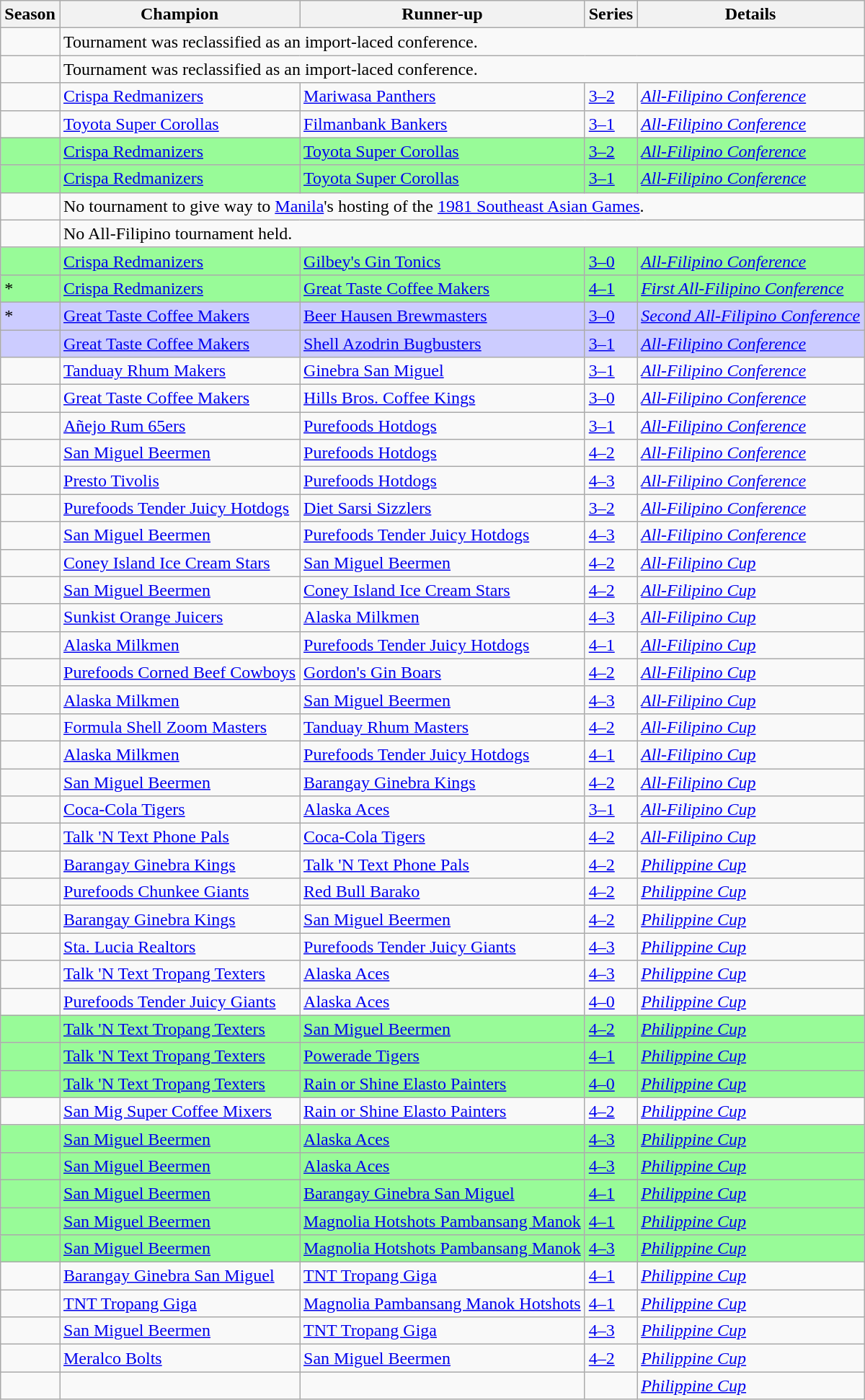<table class="wikitable">
<tr>
<th>Season</th>
<th>Champion</th>
<th>Runner-up</th>
<th>Series</th>
<th>Details</th>
</tr>
<tr>
<td></td>
<td colspan=4>Tournament was reclassified as an import-laced conference.</td>
</tr>
<tr>
<td></td>
<td colspan=4>Tournament was reclassified as an import-laced conference.</td>
</tr>
<tr>
<td></td>
<td><a href='#'>Crispa Redmanizers</a></td>
<td><a href='#'>Mariwasa Panthers</a></td>
<td><a href='#'>3–2</a></td>
<td><em><a href='#'>All-Filipino Conference</a></em></td>
</tr>
<tr>
<td></td>
<td><a href='#'>Toyota Super Corollas</a></td>
<td><a href='#'>Filmanbank Bankers</a></td>
<td><a href='#'>3–1</a></td>
<td><em><a href='#'>All-Filipino Conference</a></em></td>
</tr>
<tr bgcolor="#98fb98">
<td></td>
<td><a href='#'>Crispa Redmanizers</a></td>
<td><a href='#'>Toyota Super Corollas</a></td>
<td><a href='#'>3–2</a></td>
<td><em><a href='#'>All-Filipino Conference</a></em></td>
</tr>
<tr bgcolor="#98fb98">
<td></td>
<td><a href='#'>Crispa Redmanizers</a></td>
<td><a href='#'>Toyota Super Corollas</a></td>
<td><a href='#'>3–1</a></td>
<td><em><a href='#'>All-Filipino Conference</a></em></td>
</tr>
<tr>
<td></td>
<td colspan=4>No tournament to give way to <a href='#'>Manila</a>'s hosting of the <a href='#'>1981 Southeast Asian Games</a>.</td>
</tr>
<tr>
<td></td>
<td colspan=4>No All-Filipino tournament held.</td>
</tr>
<tr bgcolor="#98fb98">
<td></td>
<td><a href='#'>Crispa Redmanizers</a></td>
<td><a href='#'>Gilbey's Gin Tonics</a></td>
<td><a href='#'>3–0</a></td>
<td><em><a href='#'>All-Filipino Conference</a></em></td>
</tr>
<tr bgcolor="#98fb98">
<td>*</td>
<td><a href='#'>Crispa Redmanizers</a></td>
<td><a href='#'>Great Taste Coffee Makers</a></td>
<td><a href='#'>4–1</a></td>
<td><em><a href='#'>First All-Filipino Conference</a></em></td>
</tr>
<tr bgcolor="#ccccff">
<td>*</td>
<td><a href='#'>Great Taste Coffee Makers</a></td>
<td><a href='#'>Beer Hausen Brewmasters</a></td>
<td><a href='#'>3–0</a></td>
<td><em><a href='#'>Second All-Filipino Conference</a></em></td>
</tr>
<tr bgcolor="#ccccff">
<td></td>
<td><a href='#'>Great Taste Coffee Makers</a></td>
<td><a href='#'>Shell Azodrin Bugbusters</a></td>
<td><a href='#'>3–1</a></td>
<td><em><a href='#'>All-Filipino Conference</a></em></td>
</tr>
<tr>
<td></td>
<td><a href='#'>Tanduay Rhum Makers</a></td>
<td><a href='#'>Ginebra San Miguel</a></td>
<td><a href='#'>3–1</a></td>
<td><em><a href='#'>All-Filipino Conference</a></em></td>
</tr>
<tr>
<td></td>
<td><a href='#'>Great Taste Coffee Makers</a></td>
<td><a href='#'>Hills Bros. Coffee Kings</a></td>
<td><a href='#'>3–0</a></td>
<td><em><a href='#'>All-Filipino Conference</a></em></td>
</tr>
<tr>
<td></td>
<td><a href='#'>Añejo Rum 65ers</a></td>
<td><a href='#'>Purefoods Hotdogs</a></td>
<td><a href='#'>3–1</a></td>
<td><em><a href='#'>All-Filipino Conference</a></em></td>
</tr>
<tr>
<td></td>
<td><a href='#'>San Miguel Beermen</a></td>
<td><a href='#'>Purefoods Hotdogs</a></td>
<td><a href='#'>4–2</a></td>
<td><em><a href='#'>All-Filipino Conference</a></em></td>
</tr>
<tr>
<td></td>
<td><a href='#'>Presto Tivolis</a></td>
<td><a href='#'>Purefoods Hotdogs</a></td>
<td><a href='#'>4–3</a></td>
<td><em><a href='#'>All-Filipino Conference</a></em></td>
</tr>
<tr>
<td></td>
<td><a href='#'>Purefoods Tender Juicy Hotdogs</a></td>
<td><a href='#'>Diet Sarsi Sizzlers</a></td>
<td><a href='#'>3–2</a></td>
<td><em><a href='#'>All-Filipino Conference</a></em></td>
</tr>
<tr>
<td></td>
<td><a href='#'>San Miguel Beermen</a></td>
<td><a href='#'>Purefoods Tender Juicy Hotdogs</a></td>
<td><a href='#'>4–3</a></td>
<td><em><a href='#'>All-Filipino Conference</a></em></td>
</tr>
<tr>
<td></td>
<td><a href='#'>Coney Island Ice Cream Stars</a></td>
<td><a href='#'>San Miguel Beermen</a></td>
<td><a href='#'>4–2</a></td>
<td><em><a href='#'>All-Filipino Cup</a></em></td>
</tr>
<tr>
<td></td>
<td><a href='#'>San Miguel Beermen</a></td>
<td><a href='#'>Coney Island Ice Cream Stars</a></td>
<td><a href='#'>4–2</a></td>
<td><em><a href='#'>All-Filipino Cup</a></em></td>
</tr>
<tr>
<td></td>
<td><a href='#'>Sunkist Orange Juicers</a></td>
<td><a href='#'>Alaska Milkmen</a></td>
<td><a href='#'>4–3</a></td>
<td><em><a href='#'>All-Filipino Cup</a></em></td>
</tr>
<tr>
<td></td>
<td><a href='#'>Alaska Milkmen</a></td>
<td><a href='#'>Purefoods Tender Juicy Hotdogs</a></td>
<td><a href='#'>4–1</a></td>
<td><em><a href='#'>All-Filipino Cup</a></em></td>
</tr>
<tr>
<td></td>
<td><a href='#'>Purefoods Corned Beef Cowboys</a></td>
<td><a href='#'>Gordon's Gin Boars</a></td>
<td><a href='#'>4–2</a></td>
<td><em><a href='#'>All-Filipino Cup</a></em></td>
</tr>
<tr>
<td></td>
<td><a href='#'>Alaska Milkmen</a></td>
<td><a href='#'>San Miguel Beermen</a></td>
<td><a href='#'>4–3</a></td>
<td><em><a href='#'>All-Filipino Cup</a></em></td>
</tr>
<tr>
<td></td>
<td><a href='#'>Formula Shell Zoom Masters</a></td>
<td><a href='#'>Tanduay Rhum Masters</a></td>
<td><a href='#'>4–2</a></td>
<td><em><a href='#'>All-Filipino Cup</a></em></td>
</tr>
<tr>
<td></td>
<td><a href='#'>Alaska Milkmen</a></td>
<td><a href='#'>Purefoods Tender Juicy Hotdogs</a></td>
<td><a href='#'>4–1</a></td>
<td><em><a href='#'>All-Filipino Cup</a></em></td>
</tr>
<tr>
<td></td>
<td><a href='#'>San Miguel Beermen</a></td>
<td><a href='#'>Barangay Ginebra Kings</a></td>
<td><a href='#'>4–2</a></td>
<td><em><a href='#'>All-Filipino Cup</a></em></td>
</tr>
<tr>
<td></td>
<td><a href='#'>Coca-Cola Tigers</a></td>
<td><a href='#'>Alaska Aces</a></td>
<td><a href='#'>3–1</a></td>
<td><em><a href='#'>All-Filipino Cup</a></em></td>
</tr>
<tr>
<td></td>
<td><a href='#'>Talk 'N Text Phone Pals</a></td>
<td><a href='#'>Coca-Cola Tigers</a></td>
<td><a href='#'>4–2</a></td>
<td><em><a href='#'>All-Filipino Cup</a></em></td>
</tr>
<tr>
<td></td>
<td><a href='#'>Barangay Ginebra Kings</a></td>
<td><a href='#'>Talk 'N Text Phone Pals</a></td>
<td><a href='#'>4–2</a></td>
<td><em><a href='#'>Philippine Cup</a></em></td>
</tr>
<tr>
<td></td>
<td><a href='#'>Purefoods Chunkee Giants</a></td>
<td><a href='#'>Red Bull Barako</a></td>
<td><a href='#'>4–2</a></td>
<td><em><a href='#'>Philippine Cup</a></em></td>
</tr>
<tr>
<td></td>
<td><a href='#'>Barangay Ginebra Kings</a></td>
<td><a href='#'>San Miguel Beermen</a></td>
<td><a href='#'>4–2</a></td>
<td><em><a href='#'>Philippine Cup</a></em></td>
</tr>
<tr>
<td></td>
<td><a href='#'>Sta. Lucia Realtors</a></td>
<td><a href='#'>Purefoods Tender Juicy Giants</a></td>
<td><a href='#'>4–3</a></td>
<td><em><a href='#'>Philippine Cup</a></em></td>
</tr>
<tr>
<td></td>
<td><a href='#'>Talk 'N Text Tropang Texters</a></td>
<td><a href='#'>Alaska Aces</a></td>
<td><a href='#'>4–3</a></td>
<td><em><a href='#'>Philippine Cup</a></em></td>
</tr>
<tr>
<td></td>
<td><a href='#'>Purefoods Tender Juicy Giants</a></td>
<td><a href='#'>Alaska Aces</a></td>
<td><a href='#'>4–0</a></td>
<td><em><a href='#'>Philippine Cup</a></em></td>
</tr>
<tr bgcolor="#98fb98">
<td></td>
<td><a href='#'>Talk 'N Text Tropang Texters</a></td>
<td><a href='#'>San Miguel Beermen</a></td>
<td><a href='#'>4–2</a></td>
<td><em><a href='#'>Philippine Cup</a></em></td>
</tr>
<tr bgcolor="#98fb98">
<td></td>
<td><a href='#'>Talk 'N Text Tropang Texters</a></td>
<td><a href='#'>Powerade Tigers</a></td>
<td><a href='#'>4–1</a></td>
<td><em><a href='#'>Philippine Cup</a></em></td>
</tr>
<tr bgcolor="#98fb98">
<td></td>
<td><a href='#'>Talk 'N Text Tropang Texters</a></td>
<td><a href='#'>Rain or Shine Elasto Painters</a></td>
<td><a href='#'>4–0</a></td>
<td><em><a href='#'>Philippine Cup</a></em></td>
</tr>
<tr>
<td></td>
<td><a href='#'>San Mig Super Coffee Mixers</a></td>
<td><a href='#'>Rain or Shine Elasto Painters</a></td>
<td><a href='#'>4–2</a></td>
<td><em><a href='#'>Philippine Cup</a></em></td>
</tr>
<tr bgcolor="#98fb98">
<td></td>
<td><a href='#'>San Miguel Beermen</a></td>
<td><a href='#'>Alaska Aces</a></td>
<td><a href='#'>4–3</a></td>
<td><em><a href='#'>Philippine Cup</a></em></td>
</tr>
<tr bgcolor="#98fb98">
<td></td>
<td><a href='#'>San Miguel Beermen</a></td>
<td><a href='#'>Alaska Aces</a></td>
<td><a href='#'>4–3</a></td>
<td><em><a href='#'>Philippine Cup</a></em></td>
</tr>
<tr bgcolor="#98fb98">
<td></td>
<td><a href='#'>San Miguel Beermen</a></td>
<td><a href='#'>Barangay Ginebra San Miguel</a></td>
<td><a href='#'>4–1</a></td>
<td><em><a href='#'>Philippine Cup</a></em></td>
</tr>
<tr bgcolor="#98fb98">
<td></td>
<td><a href='#'>San Miguel Beermen</a></td>
<td><a href='#'>Magnolia Hotshots Pambansang Manok</a></td>
<td><a href='#'>4–1</a></td>
<td><em><a href='#'>Philippine Cup</a></em></td>
</tr>
<tr bgcolor="#98fb98">
<td></td>
<td><a href='#'>San Miguel Beermen</a></td>
<td><a href='#'>Magnolia Hotshots Pambansang Manok</a></td>
<td><a href='#'>4–3</a></td>
<td><em><a href='#'>Philippine Cup</a></em></td>
</tr>
<tr>
<td></td>
<td><a href='#'>Barangay Ginebra San Miguel</a></td>
<td><a href='#'>TNT Tropang Giga</a></td>
<td><a href='#'>4–1</a></td>
<td><em><a href='#'>Philippine Cup</a></em></td>
</tr>
<tr>
<td></td>
<td><a href='#'>TNT Tropang Giga</a></td>
<td><a href='#'>Magnolia Pambansang Manok Hotshots</a></td>
<td><a href='#'>4–1</a></td>
<td><em><a href='#'>Philippine Cup</a></em></td>
</tr>
<tr>
<td></td>
<td><a href='#'>San Miguel Beermen</a></td>
<td><a href='#'>TNT Tropang Giga</a></td>
<td><a href='#'>4–3</a></td>
<td><em><a href='#'>Philippine Cup</a></em></td>
</tr>
<tr>
<td></td>
<td><a href='#'>Meralco Bolts</a></td>
<td><a href='#'>San Miguel Beermen</a></td>
<td><a href='#'>4–2</a></td>
<td><em><a href='#'>Philippine Cup</a></em></td>
</tr>
<tr>
<td></td>
<td></td>
<td></td>
<td></td>
<td><em><a href='#'>Philippine Cup</a></em></td>
</tr>
</table>
